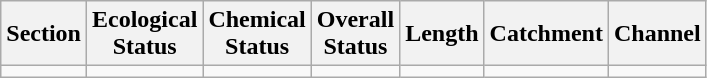<table class="wikitable">
<tr>
<th>Section</th>
<th>Ecological<br>Status</th>
<th>Chemical<br>Status</th>
<th>Overall<br>Status</th>
<th>Length</th>
<th>Catchment</th>
<th>Channel</th>
</tr>
<tr>
<td></td>
<td></td>
<td></td>
<td></td>
<td></td>
<td></td>
<td></td>
</tr>
</table>
